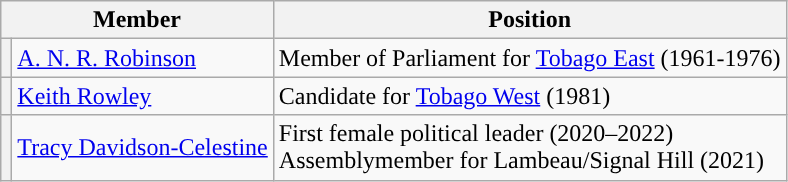<table class="wikitable sortable">
<tr>
<th colspan="2">Member</th>
<th>Position</th>
</tr>
<tr>
<th style="background-color: "></th>
<td><a href='#'>A. N. R. Robinson</a></td>
<td>Member of Parliament for <a href='#'>Tobago East</a> (1961-1976)</td>
</tr>
<tr>
<th style="background-color: "></th>
<td><a href='#'>Keith Rowley</a></td>
<td>Candidate for <a href='#'>Tobago West</a> (1981)</td>
</tr>
<tr>
<th style="background-color: "></th>
<td><a href='#'>Tracy Davidson-Celestine</a></td>
<td>First female political leader (2020–2022)<br>Assemblymember for Lambeau/Signal Hill (2021)</td>
</tr>
</table>
